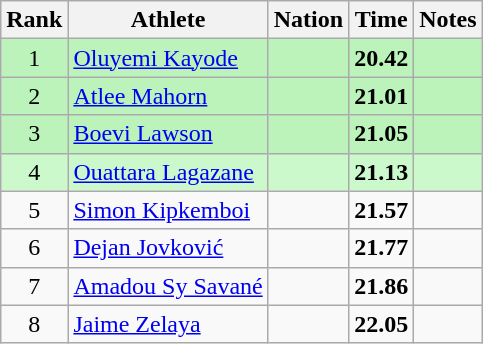<table class="wikitable sortable" style="text-align:center">
<tr>
<th>Rank</th>
<th>Athlete</th>
<th>Nation</th>
<th>Time</th>
<th>Notes</th>
</tr>
<tr style="background:#bbf3bb;">
<td>1</td>
<td align=left><a href='#'>Oluyemi Kayode</a></td>
<td align=left></td>
<td><strong>20.42</strong></td>
<td></td>
</tr>
<tr style="background:#bbf3bb;">
<td>2</td>
<td align=left><a href='#'>Atlee Mahorn</a></td>
<td align=left></td>
<td><strong>21.01</strong></td>
<td></td>
</tr>
<tr style="background:#bbf3bb;">
<td>3</td>
<td align=left><a href='#'>Boevi Lawson</a></td>
<td align=left></td>
<td><strong>21.05</strong></td>
<td></td>
</tr>
<tr style="background:#ccf9cc;">
<td>4</td>
<td align=left><a href='#'>Ouattara Lagazane</a></td>
<td align=left></td>
<td><strong>21.13</strong></td>
<td></td>
</tr>
<tr>
<td>5</td>
<td align=left><a href='#'>Simon Kipkemboi</a></td>
<td align=left></td>
<td><strong>21.57</strong></td>
<td></td>
</tr>
<tr>
<td>6</td>
<td align=left><a href='#'>Dejan Jovković</a></td>
<td align=left></td>
<td><strong>21.77</strong></td>
<td></td>
</tr>
<tr>
<td>7</td>
<td align=left><a href='#'>Amadou Sy Savané</a></td>
<td align=left></td>
<td><strong>21.86</strong></td>
<td></td>
</tr>
<tr>
<td>8</td>
<td align=left><a href='#'>Jaime Zelaya</a></td>
<td align=left></td>
<td><strong>22.05</strong></td>
<td></td>
</tr>
</table>
